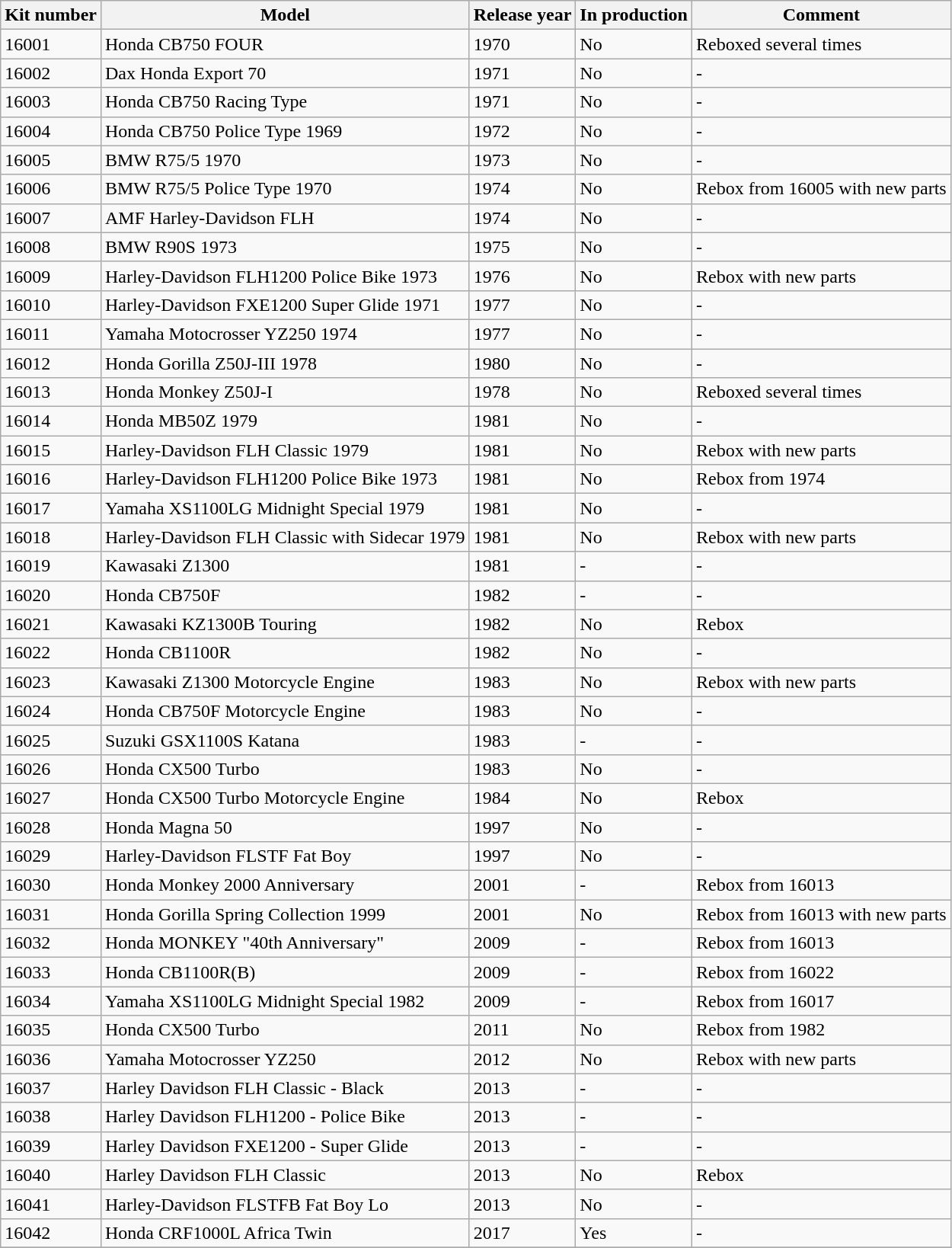<table class="wikitable">
<tr>
<th>Kit number</th>
<th>Model</th>
<th>Release year</th>
<th>In production</th>
<th>Comment</th>
</tr>
<tr>
<td>16001</td>
<td>Honda CB750 FOUR</td>
<td>1970</td>
<td>No</td>
<td>Reboxed several times</td>
</tr>
<tr>
<td>16002</td>
<td>Dax Honda Export 70</td>
<td>1971</td>
<td>No</td>
<td>-</td>
</tr>
<tr>
<td>16003</td>
<td>Honda CB750 Racing Type</td>
<td>1971</td>
<td>No</td>
<td>-</td>
</tr>
<tr>
<td>16004</td>
<td>Honda CB750 Police Type 1969</td>
<td>1972</td>
<td>No</td>
<td>-</td>
</tr>
<tr>
<td>16005</td>
<td>BMW R75/5 1970</td>
<td>1973</td>
<td>No</td>
<td>-</td>
</tr>
<tr>
<td>16006</td>
<td>BMW R75/5 Police Type 1970</td>
<td>1974</td>
<td>No</td>
<td>Rebox from 16005 with new parts</td>
</tr>
<tr>
<td>16007</td>
<td>AMF Harley-Davidson FLH</td>
<td>1974</td>
<td>No</td>
<td>-</td>
</tr>
<tr>
<td>16008</td>
<td>BMW R90S 1973</td>
<td>1975</td>
<td>No</td>
<td>-</td>
</tr>
<tr>
<td>16009</td>
<td>Harley-Davidson FLH1200 Police Bike 1973</td>
<td>1976</td>
<td>No</td>
<td>Rebox with new parts</td>
</tr>
<tr>
<td>16010</td>
<td>Harley-Davidson FXE1200 Super Glide 1971</td>
<td>1977</td>
<td>No</td>
<td>-</td>
</tr>
<tr>
<td>16011</td>
<td>Yamaha Motocrosser YZ250 1974</td>
<td>1977</td>
<td>No</td>
<td>-</td>
</tr>
<tr>
<td>16012</td>
<td>Honda Gorilla Z50J-III 1978</td>
<td>1980</td>
<td>No</td>
<td>-</td>
</tr>
<tr>
<td>16013</td>
<td>Honda Monkey Z50J-I</td>
<td>1978</td>
<td>No</td>
<td>Reboxed several times</td>
</tr>
<tr>
<td>16014</td>
<td>Honda MB50Z 1979</td>
<td>1981</td>
<td>No</td>
<td>-</td>
</tr>
<tr>
<td>16015</td>
<td>Harley-Davidson FLH Classic 1979</td>
<td>1981</td>
<td>No</td>
<td>Rebox with new parts</td>
</tr>
<tr>
<td>16016</td>
<td>Harley-Davidson FLH1200 Police Bike 1973</td>
<td>1981</td>
<td>No</td>
<td>Rebox from 1974</td>
</tr>
<tr>
<td>16017</td>
<td>Yamaha XS1100LG Midnight Special 1979</td>
<td>1981</td>
<td>No</td>
<td>-</td>
</tr>
<tr>
<td>16018</td>
<td>Harley-Davidson FLH Classic with Sidecar 1979</td>
<td>1981</td>
<td>No</td>
<td>Rebox with new parts</td>
</tr>
<tr>
<td>16019</td>
<td>Kawasaki Z1300</td>
<td>1981</td>
<td>-</td>
<td>-</td>
</tr>
<tr>
<td>16020</td>
<td>Honda CB750F</td>
<td>1982</td>
<td>-</td>
<td>-</td>
</tr>
<tr>
<td>16021</td>
<td>Kawasaki KZ1300B Touring</td>
<td>1982</td>
<td>No</td>
<td>Rebox</td>
</tr>
<tr>
<td>16022</td>
<td>Honda CB1100R</td>
<td>1982</td>
<td>No</td>
<td>-</td>
</tr>
<tr>
<td>16023</td>
<td>Kawasaki Z1300 Motorcycle Engine</td>
<td>1983</td>
<td>No</td>
<td>Rebox with new parts</td>
</tr>
<tr>
<td>16024</td>
<td>Honda CB750F Motorcycle Engine</td>
<td>1983</td>
<td>No</td>
<td>-</td>
</tr>
<tr>
<td>16025</td>
<td>Suzuki GSX1100S Katana</td>
<td>1983</td>
<td>-</td>
<td>-</td>
</tr>
<tr>
<td>16026</td>
<td>Honda CX500 Turbo</td>
<td>1983</td>
<td>No</td>
<td>-</td>
</tr>
<tr>
<td>16027</td>
<td>Honda CX500 Turbo Motorcycle Engine</td>
<td>1984</td>
<td>No</td>
<td>Rebox</td>
</tr>
<tr>
<td>16028</td>
<td>Honda Magna 50</td>
<td>1997</td>
<td>No</td>
<td>-</td>
</tr>
<tr>
<td>16029</td>
<td>Harley-Davidson FLSTF Fat Boy</td>
<td>1997</td>
<td>No</td>
<td>-</td>
</tr>
<tr>
<td>16030</td>
<td>Honda Monkey 2000 Anniversary</td>
<td>2001</td>
<td>-</td>
<td>Rebox from 16013</td>
</tr>
<tr>
<td>16031</td>
<td>Honda Gorilla Spring Collection 1999</td>
<td>2001</td>
<td>No</td>
<td>Rebox from 16013 with new parts</td>
</tr>
<tr>
<td>16032</td>
<td>Honda MONKEY  "40th Anniversary"</td>
<td>2009</td>
<td>-</td>
<td>Rebox from 16013</td>
</tr>
<tr>
<td>16033</td>
<td>Honda CB1100R(B)</td>
<td>2009</td>
<td>-</td>
<td>Rebox from 16022</td>
</tr>
<tr>
<td>16034</td>
<td>Yamaha XS1100LG Midnight Special 1982</td>
<td>2009</td>
<td>-</td>
<td>Rebox from 16017</td>
</tr>
<tr>
<td>16035</td>
<td>Honda CX500 Turbo</td>
<td>2011</td>
<td>No</td>
<td>Rebox from 1982</td>
</tr>
<tr>
<td>16036</td>
<td>Yamaha Motocrosser YZ250</td>
<td>2012</td>
<td>No</td>
<td>Rebox with new parts</td>
</tr>
<tr>
<td>16037</td>
<td>Harley Davidson FLH Classic - Black</td>
<td>2013</td>
<td>-</td>
<td>-</td>
</tr>
<tr>
<td>16038</td>
<td>Harley Davidson FLH1200 - Police Bike</td>
<td>2013</td>
<td>-</td>
<td>-</td>
</tr>
<tr>
<td>16039</td>
<td>Harley Davidson FXE1200 - Super Glide</td>
<td>2013</td>
<td>-</td>
<td>-</td>
</tr>
<tr>
<td>16040</td>
<td>Harley Davidson FLH Classic</td>
<td>2013</td>
<td>No</td>
<td>Rebox</td>
</tr>
<tr>
<td>16041</td>
<td>Harley-Davidson FLSTFB Fat Boy Lo</td>
<td>2013</td>
<td>No</td>
<td>-</td>
</tr>
<tr>
<td>16042</td>
<td>Honda CRF1000L Africa Twin</td>
<td>2017</td>
<td>Yes</td>
<td>-</td>
</tr>
<tr>
</tr>
</table>
